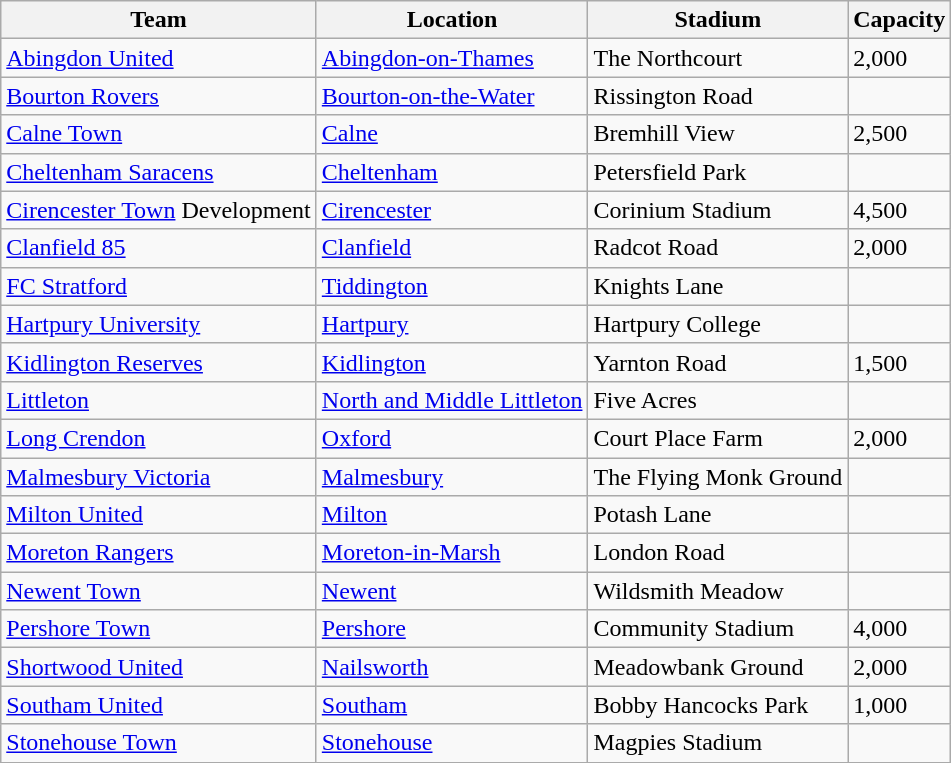<table class="wikitable sortable">
<tr>
<th>Team</th>
<th>Location</th>
<th>Stadium</th>
<th>Capacity</th>
</tr>
<tr>
<td><a href='#'>Abingdon United</a></td>
<td><a href='#'>Abingdon-on-Thames</a></td>
<td>The Northcourt</td>
<td>2,000</td>
</tr>
<tr>
<td><a href='#'>Bourton Rovers</a></td>
<td><a href='#'>Bourton-on-the-Water</a></td>
<td>Rissington Road</td>
<td></td>
</tr>
<tr>
<td><a href='#'>Calne Town</a></td>
<td><a href='#'>Calne</a></td>
<td>Bremhill View</td>
<td>2,500</td>
</tr>
<tr>
<td><a href='#'>Cheltenham Saracens</a></td>
<td><a href='#'>Cheltenham</a></td>
<td>Petersfield Park</td>
<td></td>
</tr>
<tr>
<td><a href='#'>Cirencester Town</a> Development</td>
<td><a href='#'>Cirencester</a></td>
<td>Corinium Stadium</td>
<td>4,500</td>
</tr>
<tr>
<td><a href='#'>Clanfield 85</a></td>
<td><a href='#'>Clanfield</a></td>
<td>Radcot Road</td>
<td>2,000</td>
</tr>
<tr>
<td><a href='#'>FC Stratford</a></td>
<td><a href='#'>Tiddington</a></td>
<td>Knights Lane</td>
<td></td>
</tr>
<tr>
<td><a href='#'>Hartpury University</a></td>
<td><a href='#'>Hartpury</a></td>
<td>Hartpury College</td>
<td></td>
</tr>
<tr>
<td><a href='#'>Kidlington Reserves</a></td>
<td><a href='#'>Kidlington</a></td>
<td>Yarnton Road</td>
<td>1,500</td>
</tr>
<tr>
<td><a href='#'>Littleton</a></td>
<td><a href='#'>North and Middle Littleton</a></td>
<td>Five Acres</td>
<td></td>
</tr>
<tr>
<td><a href='#'>Long Crendon</a></td>
<td><a href='#'>Oxford</a> </td>
<td>Court Place Farm</td>
<td>2,000</td>
</tr>
<tr>
<td><a href='#'>Malmesbury Victoria</a></td>
<td><a href='#'>Malmesbury</a></td>
<td>The Flying Monk Ground</td>
<td></td>
</tr>
<tr>
<td><a href='#'>Milton United</a></td>
<td><a href='#'>Milton</a></td>
<td>Potash Lane</td>
<td></td>
</tr>
<tr>
<td><a href='#'>Moreton Rangers</a></td>
<td><a href='#'>Moreton-in-Marsh</a></td>
<td>London Road</td>
<td></td>
</tr>
<tr>
<td><a href='#'>Newent Town</a></td>
<td><a href='#'>Newent</a></td>
<td>Wildsmith Meadow</td>
<td></td>
</tr>
<tr>
<td><a href='#'>Pershore Town</a></td>
<td><a href='#'>Pershore</a></td>
<td>Community Stadium</td>
<td>4,000</td>
</tr>
<tr>
<td><a href='#'>Shortwood United</a></td>
<td><a href='#'>Nailsworth</a></td>
<td>Meadowbank Ground</td>
<td>2,000</td>
</tr>
<tr>
<td><a href='#'>Southam United</a></td>
<td><a href='#'>Southam</a></td>
<td>Bobby Hancocks Park</td>
<td>1,000</td>
</tr>
<tr>
<td><a href='#'>Stonehouse Town</a></td>
<td><a href='#'>Stonehouse</a></td>
<td>Magpies Stadium</td>
<td></td>
</tr>
<tr>
</tr>
</table>
